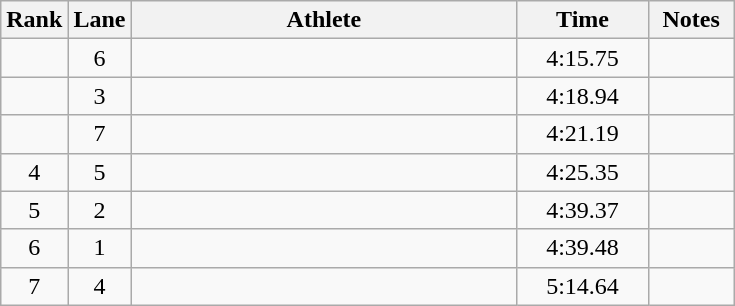<table class="wikitable sortable" style="text-align:center">
<tr>
<th width=10>Rank</th>
<th width=10>Lane</th>
<th width=250>Athlete</th>
<th width=80>Time</th>
<th width=50>Notes</th>
</tr>
<tr>
<td></td>
<td>6</td>
<td align=left></td>
<td>4:15.75</td>
<td></td>
</tr>
<tr>
<td></td>
<td>3</td>
<td align=left></td>
<td>4:18.94</td>
<td></td>
</tr>
<tr>
<td></td>
<td>7</td>
<td align=left></td>
<td>4:21.19</td>
<td></td>
</tr>
<tr>
<td>4</td>
<td>5</td>
<td align=left></td>
<td>4:25.35</td>
<td></td>
</tr>
<tr>
<td>5</td>
<td>2</td>
<td align=left></td>
<td>4:39.37</td>
<td></td>
</tr>
<tr>
<td>6</td>
<td>1</td>
<td align=left></td>
<td>4:39.48</td>
<td></td>
</tr>
<tr>
<td>7</td>
<td>4</td>
<td align=left></td>
<td>5:14.64</td>
<td></td>
</tr>
</table>
